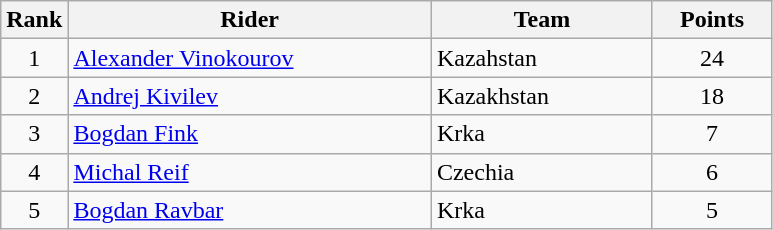<table class="wikitable">
<tr>
<th>Rank</th>
<th>Rider</th>
<th>Team</th>
<th>Points</th>
</tr>
<tr>
<td align=center>1</td>
<td width=235> <a href='#'>Alexander Vinokourov</a> </td>
<td width=140>Kazahstan</td>
<td width=72 align=center>24</td>
</tr>
<tr>
<td align=center>2</td>
<td> <a href='#'>Andrej Kivilev</a></td>
<td>Kazakhstan</td>
<td align=center>18</td>
</tr>
<tr>
<td align=center>3</td>
<td> <a href='#'>Bogdan Fink</a></td>
<td>Krka</td>
<td align=center>7</td>
</tr>
<tr>
<td align=center>4</td>
<td> <a href='#'>Michal Reif</a></td>
<td>Czechia</td>
<td align=center>6</td>
</tr>
<tr>
<td align=center>5</td>
<td> <a href='#'>Bogdan Ravbar</a></td>
<td>Krka</td>
<td align=center>5</td>
</tr>
</table>
